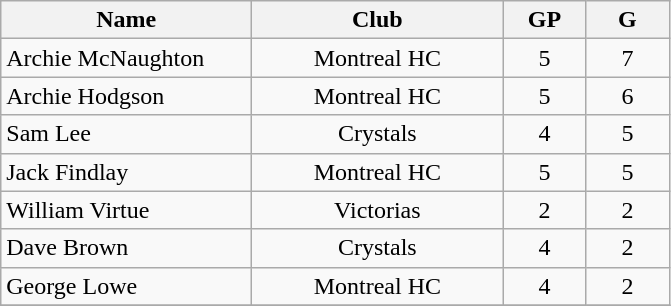<table class="wikitable" style="text-align:center;">
<tr>
<th style="width:10em">Name</th>
<th style="width:10em">Club</th>
<th style="width:3em">GP</th>
<th style="width:3em">G</th>
</tr>
<tr>
<td align="left">Archie McNaughton</td>
<td>Montreal HC</td>
<td>5</td>
<td>7</td>
</tr>
<tr>
<td align="left">Archie Hodgson</td>
<td>Montreal HC</td>
<td>5</td>
<td>6</td>
</tr>
<tr>
<td align="left">Sam Lee</td>
<td>Crystals</td>
<td>4</td>
<td>5</td>
</tr>
<tr>
<td align="left">Jack Findlay</td>
<td>Montreal HC</td>
<td>5</td>
<td>5</td>
</tr>
<tr>
<td align="left">William Virtue</td>
<td>Victorias</td>
<td>2</td>
<td>2</td>
</tr>
<tr>
<td align="left">Dave Brown</td>
<td>Crystals</td>
<td>4</td>
<td>2</td>
</tr>
<tr>
<td align="left">George Lowe</td>
<td>Montreal HC</td>
<td>4</td>
<td>2</td>
</tr>
<tr>
</tr>
</table>
